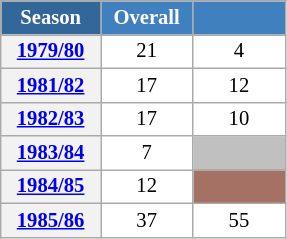<table class="wikitable" style="font-size:86%; text-align:center; border:grey solid 1px; border-collapse:collapse; background:#ffffff;">
<tr>
<th style="background-color:#369; color:white; width:60px;"> Season </th>
<th style="background-color:#4180be; color:white; width:55px;">Overall</th>
<th style="background-color:#4180be; color:white; width:55px;"></th>
</tr>
<tr>
<th scope=row align=center><a href='#'>1979/80</a></th>
<td align=center>21</td>
<td align=center>4</td>
</tr>
<tr>
<th scope=row align=center><a href='#'>1981/82</a></th>
<td align=center>17</td>
<td align=center>12</td>
</tr>
<tr>
<th scope=row align=center><a href='#'>1982/83</a></th>
<td align=center>17</td>
<td align=center>10</td>
</tr>
<tr>
<th scope=row align=center><a href='#'>1983/84</a></th>
<td align=center>7</td>
<td align=center bgcolor=silver></td>
</tr>
<tr>
<th scope=row align=center><a href='#'>1984/85</a></th>
<td align=center>12</td>
<td align=center bgcolor=#A57164></td>
</tr>
<tr>
<th scope=row align=center><a href='#'>1985/86</a></th>
<td align=center>37</td>
<td align=center>55</td>
</tr>
</table>
